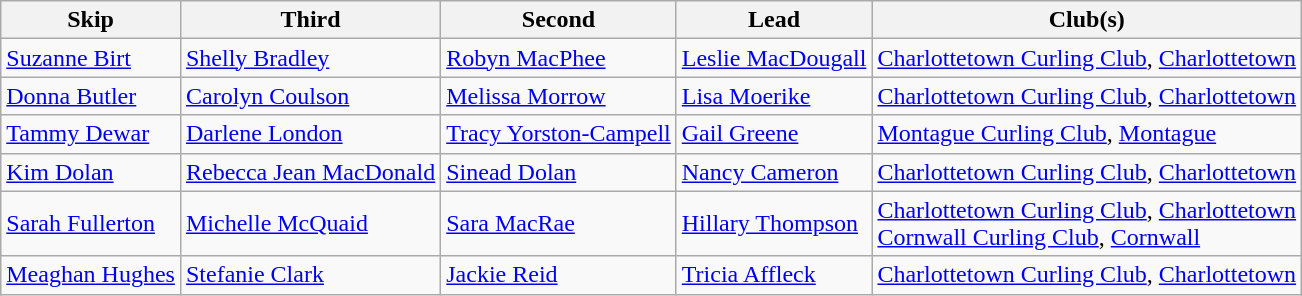<table class="wikitable">
<tr>
<th>Skip</th>
<th>Third</th>
<th>Second</th>
<th>Lead</th>
<th>Club(s)</th>
</tr>
<tr>
<td><a href='#'>Suzanne Birt</a></td>
<td><a href='#'>Shelly Bradley</a></td>
<td><a href='#'>Robyn MacPhee</a></td>
<td><a href='#'>Leslie MacDougall</a></td>
<td><a href='#'>Charlottetown Curling Club</a>, <a href='#'>Charlottetown</a></td>
</tr>
<tr>
<td><a href='#'>Donna Butler</a></td>
<td><a href='#'>Carolyn Coulson</a></td>
<td><a href='#'>Melissa Morrow</a></td>
<td><a href='#'>Lisa Moerike</a></td>
<td><a href='#'>Charlottetown Curling Club</a>, <a href='#'>Charlottetown</a></td>
</tr>
<tr>
<td><a href='#'>Tammy Dewar</a></td>
<td><a href='#'>Darlene London</a></td>
<td><a href='#'>Tracy Yorston-Campell</a></td>
<td><a href='#'>Gail Greene</a></td>
<td><a href='#'>Montague Curling Club</a>, <a href='#'>Montague</a></td>
</tr>
<tr>
<td><a href='#'>Kim Dolan</a></td>
<td><a href='#'>Rebecca Jean MacDonald</a></td>
<td><a href='#'>Sinead Dolan</a></td>
<td><a href='#'>Nancy Cameron</a></td>
<td><a href='#'>Charlottetown Curling Club</a>, <a href='#'>Charlottetown</a></td>
</tr>
<tr>
<td><a href='#'>Sarah Fullerton</a></td>
<td><a href='#'>Michelle McQuaid</a></td>
<td><a href='#'>Sara MacRae</a></td>
<td><a href='#'>Hillary Thompson</a></td>
<td><a href='#'>Charlottetown Curling Club</a>, <a href='#'>Charlottetown</a> <br> <a href='#'>Cornwall Curling Club</a>, <a href='#'>Cornwall</a></td>
</tr>
<tr>
<td><a href='#'>Meaghan Hughes</a></td>
<td><a href='#'>Stefanie Clark</a></td>
<td><a href='#'>Jackie Reid</a></td>
<td><a href='#'>Tricia Affleck</a></td>
<td><a href='#'>Charlottetown Curling Club</a>, <a href='#'>Charlottetown</a></td>
</tr>
</table>
